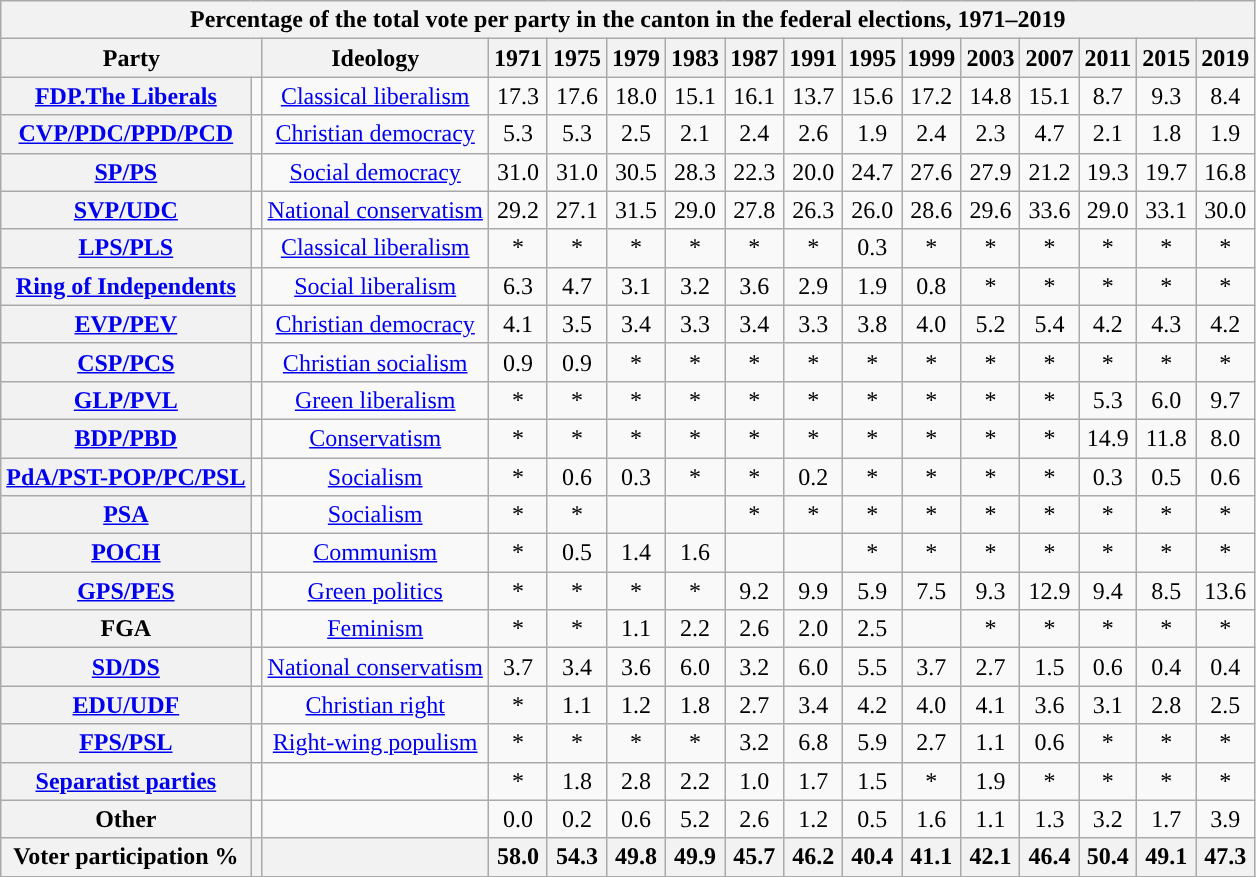<table class="wikitable sortable" style ="text-align: center">
<tr>
<th colspan="16">Percentage of the total vote per party in the canton in the federal elections, 1971–2019</th>
</tr>
<tr>
<th colspan="2">Party</th>
<th class="unsortable">Ideology</th>
<th>1971</th>
<th>1975</th>
<th>1979</th>
<th>1983</th>
<th>1987</th>
<th>1991</th>
<th>1995</th>
<th>1999</th>
<th>2003</th>
<th>2007</th>
<th>2011</th>
<th>2015</th>
<th>2019</th>
</tr>
<tr>
<th><a href='#'>FDP.The Liberals</a></th>
<td style="color:inherit;background:"></td>
<td><a href='#'>Classical liberalism</a></td>
<td>17.3</td>
<td>17.6</td>
<td>18.0</td>
<td>15.1</td>
<td>16.1</td>
<td>13.7</td>
<td>15.6</td>
<td>17.2</td>
<td>14.8</td>
<td>15.1</td>
<td>8.7</td>
<td>9.3</td>
<td>8.4</td>
</tr>
<tr>
<th><a href='#'>CVP/PDC/PPD/PCD</a></th>
<td style="color:inherit;background:"></td>
<td><a href='#'>Christian democracy</a></td>
<td>5.3</td>
<td>5.3</td>
<td>2.5</td>
<td>2.1</td>
<td>2.4</td>
<td>2.6</td>
<td>1.9</td>
<td>2.4</td>
<td>2.3</td>
<td>4.7</td>
<td>2.1</td>
<td>1.8</td>
<td>1.9</td>
</tr>
<tr>
<th><a href='#'>SP/PS</a></th>
<td style="color:inherit;background:"></td>
<td><a href='#'>Social democracy</a></td>
<td>31.0</td>
<td>31.0</td>
<td>30.5</td>
<td>28.3</td>
<td>22.3</td>
<td>20.0</td>
<td>24.7</td>
<td>27.6</td>
<td>27.9</td>
<td>21.2</td>
<td>19.3</td>
<td>19.7</td>
<td>16.8</td>
</tr>
<tr>
<th><a href='#'>SVP/UDC</a></th>
<td style="color:inherit;background:"></td>
<td><a href='#'>National conservatism</a></td>
<td>29.2</td>
<td>27.1</td>
<td>31.5</td>
<td>29.0</td>
<td>27.8</td>
<td>26.3</td>
<td>26.0</td>
<td>28.6</td>
<td>29.6</td>
<td>33.6</td>
<td>29.0</td>
<td>33.1</td>
<td>30.0</td>
</tr>
<tr>
<th><a href='#'>LPS/PLS</a></th>
<td style="color:inherit;background:"></td>
<td><a href='#'>Classical liberalism</a></td>
<td>*</td>
<td>*</td>
<td>*</td>
<td>*</td>
<td>*</td>
<td>*</td>
<td>0.3</td>
<td>*</td>
<td>*</td>
<td>*</td>
<td>*</td>
<td>*</td>
<td>*</td>
</tr>
<tr>
<th><a href='#'>Ring of Independents</a></th>
<td></td>
<td><a href='#'>Social liberalism</a></td>
<td>6.3</td>
<td>4.7</td>
<td>3.1</td>
<td>3.2</td>
<td>3.6</td>
<td>2.9</td>
<td>1.9</td>
<td>0.8</td>
<td>*</td>
<td>*</td>
<td>*</td>
<td>*</td>
<td>*</td>
</tr>
<tr>
<th><a href='#'>EVP/PEV</a></th>
<td style="color:inherit;background:"></td>
<td><a href='#'>Christian democracy</a></td>
<td>4.1</td>
<td>3.5</td>
<td>3.4</td>
<td>3.3</td>
<td>3.4</td>
<td>3.3</td>
<td>3.8</td>
<td>4.0</td>
<td>5.2</td>
<td>5.4</td>
<td>4.2</td>
<td>4.3</td>
<td>4.2</td>
</tr>
<tr>
<th><a href='#'>CSP/PCS</a></th>
<td style="color:inherit;background:"></td>
<td><a href='#'>Christian socialism</a></td>
<td>0.9</td>
<td>0.9</td>
<td>*</td>
<td>*</td>
<td>*</td>
<td>*</td>
<td>*</td>
<td>*</td>
<td>*</td>
<td>*</td>
<td>*</td>
<td>*</td>
<td>*</td>
</tr>
<tr>
<th><a href='#'>GLP/PVL</a></th>
<td style="color:inherit;background:"></td>
<td><a href='#'>Green liberalism</a></td>
<td>*</td>
<td>*</td>
<td>*</td>
<td>*</td>
<td>*</td>
<td>*</td>
<td>*</td>
<td>*</td>
<td>*</td>
<td>*</td>
<td>5.3</td>
<td>6.0</td>
<td>9.7</td>
</tr>
<tr>
<th><a href='#'>BDP/PBD</a></th>
<td style="color:inherit;background:"></td>
<td><a href='#'>Conservatism</a></td>
<td>*</td>
<td>*</td>
<td>*</td>
<td>*</td>
<td>*</td>
<td>*</td>
<td>*</td>
<td>*</td>
<td>*</td>
<td>*</td>
<td>14.9</td>
<td>11.8</td>
<td>8.0</td>
</tr>
<tr>
<th><a href='#'>PdA/PST-POP/PC/PSL</a></th>
<td style="color:inherit;background:"></td>
<td><a href='#'>Socialism</a></td>
<td>*</td>
<td>0.6</td>
<td>0.3</td>
<td>*</td>
<td>*</td>
<td>0.2</td>
<td>*</td>
<td>*</td>
<td>*</td>
<td>*</td>
<td>0.3</td>
<td>0.5</td>
<td>0.6</td>
</tr>
<tr>
<th><a href='#'>PSA</a></th>
<td></td>
<td><a href='#'>Socialism</a></td>
<td>*</td>
<td>*</td>
<td></td>
<td></td>
<td>*</td>
<td>*</td>
<td>*</td>
<td>*</td>
<td>*</td>
<td>*</td>
<td>*</td>
<td>*</td>
<td>*</td>
</tr>
<tr>
<th><a href='#'>POCH</a></th>
<td></td>
<td><a href='#'>Communism</a></td>
<td>*</td>
<td>0.5</td>
<td>1.4</td>
<td>1.6</td>
<td></td>
<td></td>
<td>*</td>
<td>*</td>
<td>*</td>
<td>*</td>
<td>*</td>
<td>*</td>
<td>*</td>
</tr>
<tr>
<th><a href='#'>GPS/PES</a></th>
<td style="color:inherit;background:"></td>
<td><a href='#'>Green politics</a></td>
<td>*</td>
<td>*</td>
<td>*</td>
<td>*</td>
<td>9.2</td>
<td>9.9</td>
<td>5.9</td>
<td>7.5</td>
<td>9.3</td>
<td>12.9</td>
<td>9.4</td>
<td>8.5</td>
<td>13.6</td>
</tr>
<tr>
<th>FGA</th>
<td></td>
<td><a href='#'>Feminism</a></td>
<td>*</td>
<td>*</td>
<td>1.1</td>
<td>2.2</td>
<td>2.6</td>
<td>2.0</td>
<td>2.5</td>
<td></td>
<td>*</td>
<td>*</td>
<td>*</td>
<td>*</td>
<td>*</td>
</tr>
<tr>
<th><a href='#'>SD/DS</a></th>
<td style="color:inherit;background:"></td>
<td><a href='#'>National conservatism</a></td>
<td>3.7</td>
<td>3.4</td>
<td>3.6</td>
<td>6.0</td>
<td>3.2</td>
<td>6.0</td>
<td>5.5</td>
<td>3.7</td>
<td>2.7</td>
<td>1.5</td>
<td>0.6</td>
<td>0.4</td>
<td>0.4</td>
</tr>
<tr>
<th><a href='#'>EDU/UDF</a></th>
<td style="color:inherit;background:"></td>
<td><a href='#'>Christian right</a></td>
<td>*</td>
<td>1.1</td>
<td>1.2</td>
<td>1.8</td>
<td>2.7</td>
<td>3.4</td>
<td>4.2</td>
<td>4.0</td>
<td>4.1</td>
<td>3.6</td>
<td>3.1</td>
<td>2.8</td>
<td>2.5</td>
</tr>
<tr>
<th><a href='#'>FPS/PSL</a></th>
<td style="color:inherit;background:"></td>
<td><a href='#'>Right-wing populism</a></td>
<td>*</td>
<td>*</td>
<td>*</td>
<td>*</td>
<td>3.2</td>
<td>6.8</td>
<td>5.9</td>
<td>2.7</td>
<td>1.1</td>
<td>0.6</td>
<td>*</td>
<td>*</td>
<td>*</td>
</tr>
<tr>
<th><a href='#'>Separatist parties</a></th>
<td></td>
<td></td>
<td>*</td>
<td>1.8</td>
<td>2.8</td>
<td>2.2</td>
<td>1.0</td>
<td>1.7</td>
<td>1.5</td>
<td>*</td>
<td>1.9</td>
<td>*</td>
<td>*</td>
<td>*</td>
<td>*</td>
</tr>
<tr>
<th>Other</th>
<td></td>
<td></td>
<td>0.0</td>
<td>0.2</td>
<td>0.6</td>
<td>5.2</td>
<td>2.6</td>
<td>1.2</td>
<td>0.5</td>
<td>1.6</td>
<td>1.1</td>
<td>1.3</td>
<td>3.2</td>
<td>1.7</td>
<td>3.9</td>
</tr>
<tr>
<th>Voter participation %</th>
<th></th>
<th></th>
<th>58.0</th>
<th>54.3</th>
<th>49.8</th>
<th>49.9</th>
<th>45.7</th>
<th>46.2</th>
<th>40.4</th>
<th>41.1</th>
<th>42.1</th>
<th>46.4</th>
<th>50.4</th>
<th>49.1</th>
<th>47.3</th>
</tr>
<tr>
</tr>
</table>
